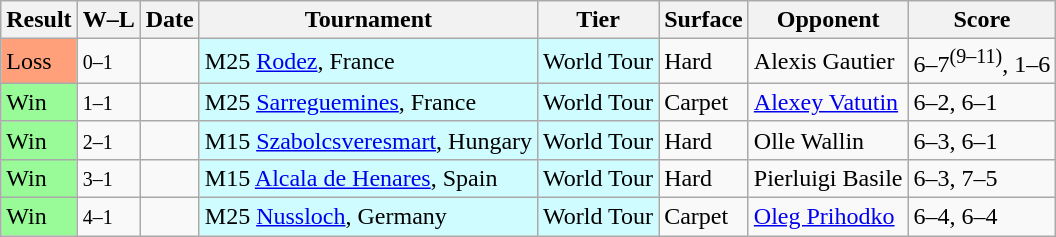<table class="sortable wikitable nowrap">
<tr>
<th>Result</th>
<th class="unsortable">W–L</th>
<th>Date</th>
<th>Tournament</th>
<th>Tier</th>
<th>Surface</th>
<th>Opponent</th>
<th class="unsortable">Score</th>
</tr>
<tr>
<td bgcolor=FFA07A>Loss</td>
<td><small>0–1</small></td>
<td></td>
<td style="background:#cffcff;">M25 <a href='#'>Rodez</a>, France</td>
<td style="background:#cffcff;">World Tour</td>
<td>Hard</td>
<td> Alexis Gautier</td>
<td>6–7<sup>(9–11)</sup>, 1–6</td>
</tr>
<tr>
<td bgcolor=98FB98>Win</td>
<td><small>1–1</small></td>
<td></td>
<td style="background:#cffcff;">M25 <a href='#'>Sarreguemines</a>, France</td>
<td style="background:#cffcff;">World Tour</td>
<td>Carpet</td>
<td> <a href='#'>Alexey Vatutin</a></td>
<td>6–2, 6–1</td>
</tr>
<tr>
<td bgcolor=98FB98>Win</td>
<td><small>2–1</small></td>
<td></td>
<td style="background:#cffcff;">M15 <a href='#'>Szabolcsveresmart</a>, Hungary</td>
<td style="background:#cffcff;">World Tour</td>
<td>Hard</td>
<td> Olle Wallin</td>
<td>6–3, 6–1</td>
</tr>
<tr>
<td bgcolor=98FB98>Win</td>
<td><small>3–1</small></td>
<td></td>
<td style="background:#cffcff;">M15 <a href='#'>Alcala de Henares</a>, Spain</td>
<td style="background:#cffcff;">World Tour</td>
<td>Hard</td>
<td> Pierluigi Basile</td>
<td>6–3, 7–5</td>
</tr>
<tr>
<td bgcolor=98FB98>Win</td>
<td><small>4–1</small></td>
<td></td>
<td style="background:#cffcff;">M25 <a href='#'>Nussloch</a>, Germany</td>
<td style="background:#cffcff;">World Tour</td>
<td>Carpet</td>
<td> <a href='#'>Oleg Prihodko</a></td>
<td>6–4, 6–4</td>
</tr>
</table>
